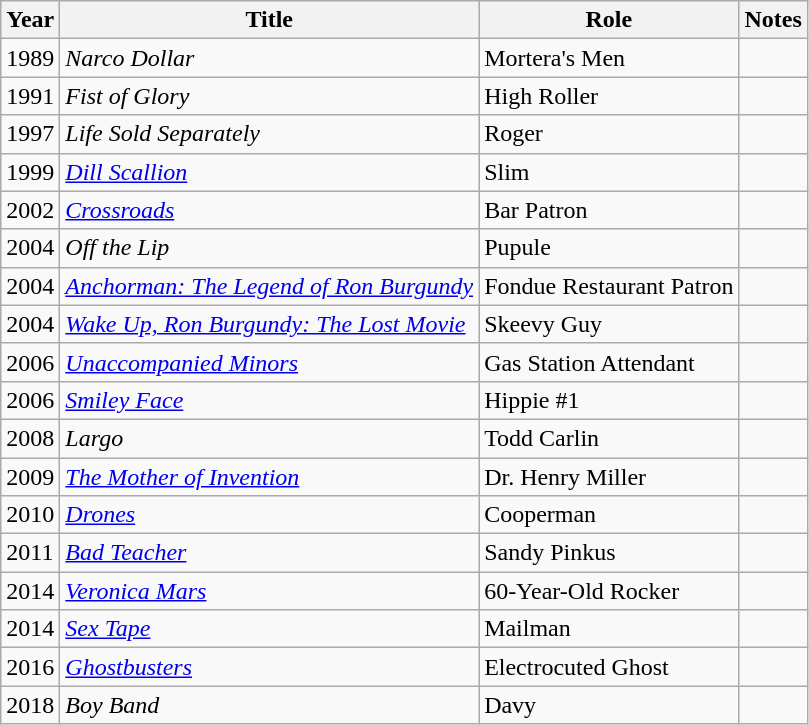<table class="wikitable">
<tr>
<th>Year</th>
<th>Title</th>
<th>Role</th>
<th>Notes</th>
</tr>
<tr>
<td>1989</td>
<td><em>Narco Dollar</em></td>
<td>Mortera's Men</td>
<td></td>
</tr>
<tr>
<td>1991</td>
<td><em>Fist of Glory</em></td>
<td>High Roller</td>
<td></td>
</tr>
<tr>
<td>1997</td>
<td><em>Life Sold Separately</em></td>
<td>Roger</td>
<td></td>
</tr>
<tr>
<td>1999</td>
<td><em><a href='#'>Dill Scallion</a></em></td>
<td>Slim</td>
<td></td>
</tr>
<tr>
<td>2002</td>
<td><a href='#'><em>Crossroads</em></a></td>
<td>Bar Patron</td>
<td></td>
</tr>
<tr>
<td>2004</td>
<td><em>Off the Lip</em></td>
<td>Pupule</td>
<td></td>
</tr>
<tr>
<td>2004</td>
<td><em><a href='#'>Anchorman: The Legend of Ron Burgundy</a></em></td>
<td>Fondue Restaurant Patron</td>
<td></td>
</tr>
<tr>
<td>2004</td>
<td><em><a href='#'>Wake Up, Ron Burgundy: The Lost Movie</a></em></td>
<td>Skeevy Guy</td>
<td></td>
</tr>
<tr>
<td>2006</td>
<td><em><a href='#'>Unaccompanied Minors</a></em></td>
<td>Gas Station Attendant</td>
<td></td>
</tr>
<tr>
<td>2006</td>
<td><a href='#'><em>Smiley Face</em></a></td>
<td>Hippie #1</td>
<td></td>
</tr>
<tr>
<td>2008</td>
<td><em>Largo</em></td>
<td>Todd Carlin</td>
<td></td>
</tr>
<tr>
<td>2009</td>
<td><em><a href='#'>The Mother of Invention</a></em></td>
<td>Dr. Henry Miller</td>
<td></td>
</tr>
<tr>
<td>2010</td>
<td><a href='#'><em>Drones</em></a></td>
<td>Cooperman</td>
<td></td>
</tr>
<tr>
<td>2011</td>
<td><em><a href='#'>Bad Teacher</a></em></td>
<td>Sandy Pinkus</td>
<td></td>
</tr>
<tr>
<td>2014</td>
<td><a href='#'><em>Veronica Mars</em></a></td>
<td>60-Year-Old Rocker</td>
<td></td>
</tr>
<tr>
<td>2014</td>
<td><a href='#'><em>Sex Tape</em></a></td>
<td>Mailman</td>
<td></td>
</tr>
<tr>
<td>2016</td>
<td><a href='#'><em>Ghostbusters</em></a></td>
<td>Electrocuted Ghost</td>
<td></td>
</tr>
<tr>
<td>2018</td>
<td><em>Boy Band</em></td>
<td>Davy</td>
<td></td>
</tr>
</table>
